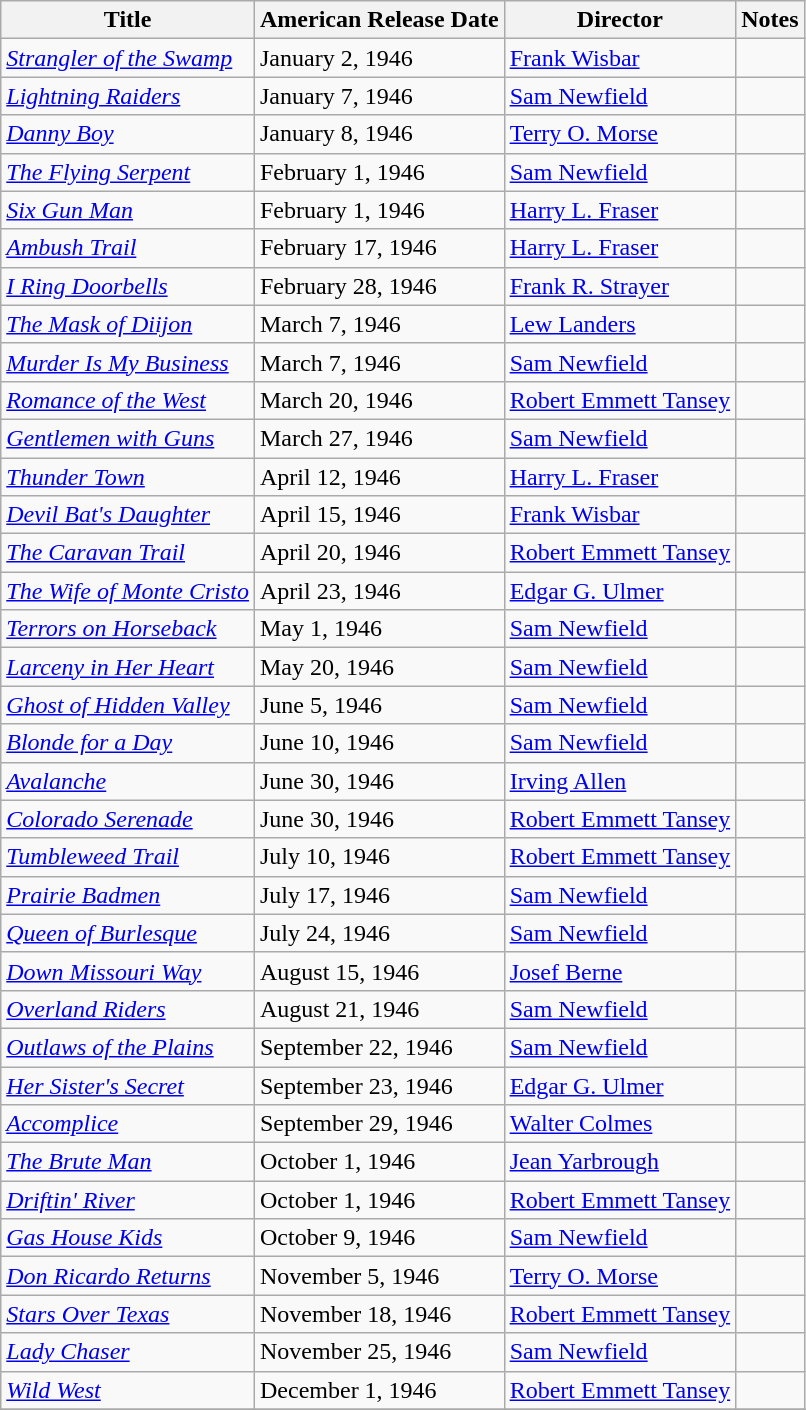<table class="wikitable sortable">
<tr>
<th>Title</th>
<th>American Release Date</th>
<th>Director</th>
<th>Notes</th>
</tr>
<tr>
<td><em><a href='#'>Strangler of the Swamp</a></em></td>
<td>January 2, 1946</td>
<td><a href='#'>Frank Wisbar</a></td>
<td></td>
</tr>
<tr>
<td><em><a href='#'>Lightning Raiders</a></em></td>
<td>January 7, 1946</td>
<td><a href='#'>Sam Newfield</a></td>
<td></td>
</tr>
<tr>
<td><em><a href='#'>Danny Boy</a></em></td>
<td>January 8, 1946</td>
<td><a href='#'>Terry O. Morse</a></td>
<td></td>
</tr>
<tr>
<td><em><a href='#'>The Flying Serpent</a></em></td>
<td>February 1, 1946</td>
<td><a href='#'>Sam Newfield  </a></td>
<td></td>
</tr>
<tr>
<td><em><a href='#'>Six Gun Man</a></em></td>
<td>February 1, 1946</td>
<td><a href='#'>Harry L. Fraser</a></td>
<td></td>
</tr>
<tr>
<td><em><a href='#'>Ambush Trail</a></em></td>
<td>February 17, 1946</td>
<td><a href='#'>Harry L. Fraser</a></td>
<td></td>
</tr>
<tr>
<td><em><a href='#'>I Ring Doorbells</a></em></td>
<td>February 28, 1946</td>
<td><a href='#'>Frank R. Strayer</a></td>
<td></td>
</tr>
<tr>
<td><em><a href='#'>The Mask of Diijon</a></em></td>
<td>March 7, 1946</td>
<td><a href='#'>Lew Landers</a></td>
<td></td>
</tr>
<tr>
<td><em><a href='#'>Murder Is My Business</a></em></td>
<td>March 7, 1946</td>
<td><a href='#'>Sam Newfield</a></td>
<td></td>
</tr>
<tr>
<td><em><a href='#'>Romance of the West</a></em></td>
<td>March 20, 1946</td>
<td><a href='#'>Robert Emmett Tansey</a></td>
<td></td>
</tr>
<tr>
<td><em><a href='#'>Gentlemen with Guns</a></em></td>
<td>March 27, 1946</td>
<td><a href='#'>Sam Newfield</a></td>
<td></td>
</tr>
<tr>
<td><em><a href='#'>Thunder Town</a></em></td>
<td>April 12, 1946</td>
<td><a href='#'>Harry L. Fraser</a></td>
<td></td>
</tr>
<tr>
<td><em><a href='#'>Devil Bat's Daughter</a></em></td>
<td>April 15, 1946</td>
<td><a href='#'>Frank Wisbar</a></td>
<td></td>
</tr>
<tr>
<td><em><a href='#'>The Caravan Trail</a></em></td>
<td>April 20, 1946</td>
<td><a href='#'>Robert Emmett Tansey</a></td>
<td></td>
</tr>
<tr>
<td><em><a href='#'>The Wife of Monte Cristo</a></em></td>
<td>April 23, 1946</td>
<td><a href='#'>Edgar G. Ulmer</a></td>
<td></td>
</tr>
<tr>
<td><em><a href='#'>Terrors on Horseback</a></em></td>
<td>May 1, 1946</td>
<td><a href='#'>Sam Newfield  </a></td>
<td></td>
</tr>
<tr>
<td><em><a href='#'>Larceny in Her Heart</a></em></td>
<td>May 20, 1946</td>
<td><a href='#'>Sam Newfield</a></td>
<td></td>
</tr>
<tr>
<td><em><a href='#'>Ghost of Hidden Valley</a></em></td>
<td>June 5, 1946</td>
<td><a href='#'>Sam Newfield</a></td>
<td></td>
</tr>
<tr>
<td><em><a href='#'>Blonde for a Day</a></em></td>
<td>June 10, 1946</td>
<td><a href='#'>Sam Newfield</a></td>
<td></td>
</tr>
<tr>
<td><em><a href='#'>Avalanche</a></em></td>
<td>June 30, 1946</td>
<td><a href='#'>Irving Allen</a></td>
<td></td>
</tr>
<tr>
<td><em><a href='#'>Colorado Serenade</a></em></td>
<td>June 30, 1946</td>
<td><a href='#'>Robert Emmett Tansey</a></td>
<td></td>
</tr>
<tr>
<td><em><a href='#'>Tumbleweed Trail</a></em></td>
<td>July 10, 1946</td>
<td><a href='#'>Robert Emmett Tansey</a></td>
<td></td>
</tr>
<tr>
<td><em><a href='#'>Prairie Badmen</a></em></td>
<td>July 17, 1946</td>
<td><a href='#'>Sam Newfield</a></td>
<td></td>
</tr>
<tr>
<td><em><a href='#'>Queen of Burlesque</a></em></td>
<td>July 24, 1946</td>
<td><a href='#'>Sam Newfield</a></td>
<td></td>
</tr>
<tr>
<td><em><a href='#'>Down Missouri Way</a></em></td>
<td>August 15, 1946</td>
<td><a href='#'>Josef Berne</a></td>
<td></td>
</tr>
<tr>
<td><em><a href='#'>Overland Riders</a></em></td>
<td>August 21, 1946</td>
<td><a href='#'>Sam Newfield</a></td>
<td></td>
</tr>
<tr>
<td><em><a href='#'>Outlaws of the Plains</a></em></td>
<td>September 22, 1946</td>
<td><a href='#'>Sam Newfield</a></td>
<td></td>
</tr>
<tr>
<td><em><a href='#'>Her Sister's Secret</a></em></td>
<td>September 23, 1946</td>
<td><a href='#'>Edgar G. Ulmer</a></td>
<td></td>
</tr>
<tr>
<td><em><a href='#'>Accomplice</a></em></td>
<td>September 29, 1946</td>
<td><a href='#'>Walter Colmes</a></td>
<td></td>
</tr>
<tr>
<td><em><a href='#'>The Brute Man</a></em></td>
<td>October 1, 1946</td>
<td><a href='#'>Jean Yarbrough</a></td>
<td></td>
</tr>
<tr>
<td><em><a href='#'>Driftin' River</a></em></td>
<td>October 1, 1946</td>
<td><a href='#'>Robert Emmett Tansey</a></td>
<td></td>
</tr>
<tr>
<td><em><a href='#'>Gas House Kids</a></em></td>
<td>October 9, 1946</td>
<td><a href='#'>Sam Newfield</a></td>
<td></td>
</tr>
<tr>
<td><em><a href='#'>Don Ricardo Returns</a></em></td>
<td>November 5, 1946</td>
<td><a href='#'>Terry O. Morse</a></td>
<td></td>
</tr>
<tr>
<td><em><a href='#'>Stars Over Texas</a></em></td>
<td>November 18, 1946</td>
<td><a href='#'>Robert Emmett Tansey</a></td>
<td></td>
</tr>
<tr>
<td><em><a href='#'>Lady Chaser</a></em></td>
<td>November 25, 1946</td>
<td><a href='#'>Sam Newfield</a></td>
<td></td>
</tr>
<tr>
<td><em><a href='#'>Wild West</a></em></td>
<td>December 1, 1946</td>
<td><a href='#'>Robert Emmett Tansey</a></td>
<td></td>
</tr>
<tr>
</tr>
</table>
